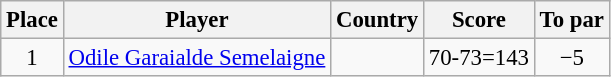<table class="wikitable" style="font-size:95%;">
<tr>
<th>Place</th>
<th>Player</th>
<th>Country</th>
<th>Score</th>
<th>To par</th>
</tr>
<tr>
<td align=center>1</td>
<td><a href='#'>Odile Garaialde Semelaigne</a></td>
<td></td>
<td>70-73=143</td>
<td align="center">−5</td>
</tr>
</table>
